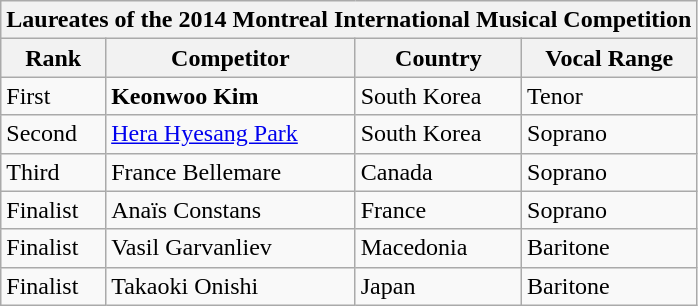<table class="wikitable">
<tr>
<th colspan="4">Laureates of the 2014 Montreal International Musical Competition</th>
</tr>
<tr>
<th>Rank</th>
<th>Competitor</th>
<th>Country</th>
<th>Vocal Range</th>
</tr>
<tr>
<td>First</td>
<td><strong>Keonwoo Kim</strong></td>
<td> South Korea</td>
<td>Tenor</td>
</tr>
<tr>
<td>Second</td>
<td><a href='#'>Hera Hyesang Park</a></td>
<td> South Korea</td>
<td>Soprano</td>
</tr>
<tr>
<td>Third</td>
<td>France Bellemare</td>
<td> Canada</td>
<td>Soprano</td>
</tr>
<tr>
<td>Finalist</td>
<td>Anaïs Constans</td>
<td> France</td>
<td>Soprano</td>
</tr>
<tr>
<td>Finalist</td>
<td>Vasil Garvanliev</td>
<td> Macedonia</td>
<td>Baritone</td>
</tr>
<tr>
<td>Finalist</td>
<td>Takaoki Onishi</td>
<td> Japan</td>
<td>Baritone</td>
</tr>
</table>
